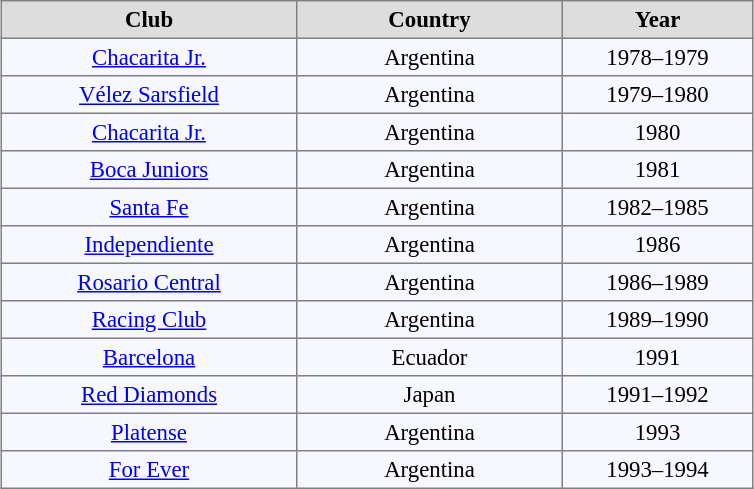<table align="center" bgcolor="#f7f8ff" cellpadding="3" cellspacing="0" border="1" style="font-size: 95%; border: gray solid 1px; border-collapse: collapse;">
<tr align=center bgcolor=#DDDDDD style="color:black;">
<th width="190">Club</th>
<th width="170">Country</th>
<th width="120">Year</th>
</tr>
<tr align=center>
<td><a href='#'>Chacarita Jr.</a></td>
<td>Argentina</td>
<td>1978–1979</td>
</tr>
<tr align=center>
<td><a href='#'>Vélez Sarsfield</a></td>
<td>Argentina</td>
<td>1979–1980</td>
</tr>
<tr align=center>
<td><a href='#'>Chacarita Jr.</a></td>
<td>Argentina</td>
<td>1980</td>
</tr>
<tr align=center>
<td><a href='#'>Boca Juniors</a></td>
<td>Argentina</td>
<td>1981</td>
</tr>
<tr align=center>
<td><a href='#'>Santa Fe</a></td>
<td>Argentina</td>
<td>1982–1985</td>
</tr>
<tr align=center>
<td><a href='#'>Independiente</a></td>
<td>Argentina</td>
<td>1986</td>
</tr>
<tr align=center>
<td><a href='#'>Rosario Central</a></td>
<td>Argentina</td>
<td>1986–1989</td>
</tr>
<tr align=center>
<td><a href='#'>Racing Club</a></td>
<td>Argentina</td>
<td>1989–1990</td>
</tr>
<tr align=center>
<td><a href='#'>Barcelona</a></td>
<td>Ecuador</td>
<td>1991</td>
</tr>
<tr align=center>
<td><a href='#'>Red Diamonds</a></td>
<td>Japan</td>
<td>1991–1992</td>
</tr>
<tr align=center>
<td><a href='#'>Platense</a></td>
<td>Argentina</td>
<td>1993</td>
</tr>
<tr align=center>
<td><a href='#'>For Ever</a></td>
<td>Argentina</td>
<td>1993–1994</td>
</tr>
</table>
